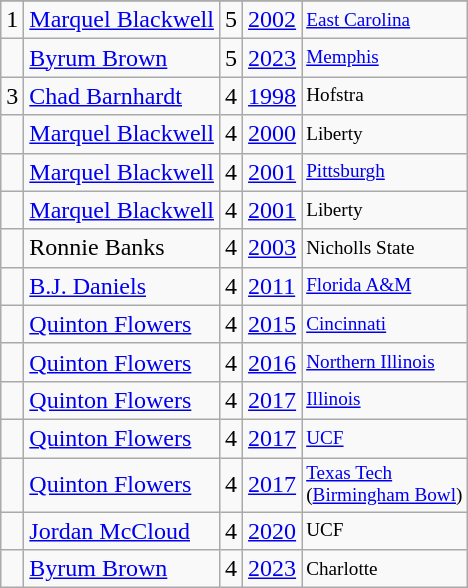<table class="wikitable">
<tr>
</tr>
<tr>
<td>1</td>
<td><a href='#'>Marquel Blackwell</a></td>
<td>5</td>
<td><a href='#'>2002</a></td>
<td style="font-size:80%;"><a href='#'>East Carolina</a></td>
</tr>
<tr>
<td></td>
<td><a href='#'>Byrum Brown</a></td>
<td>5</td>
<td><a href='#'>2023</a></td>
<td style="font-size:80%;"><a href='#'>Memphis</a></td>
</tr>
<tr>
<td>3</td>
<td><a href='#'>Chad Barnhardt</a></td>
<td>4</td>
<td><a href='#'>1998</a></td>
<td style="font-size:80%;">Hofstra</td>
</tr>
<tr>
<td></td>
<td><a href='#'>Marquel Blackwell</a></td>
<td>4</td>
<td><a href='#'>2000</a></td>
<td style="font-size:80%;">Liberty</td>
</tr>
<tr>
<td></td>
<td><a href='#'>Marquel Blackwell</a></td>
<td>4</td>
<td><a href='#'>2001</a></td>
<td style="font-size:80%;"><a href='#'>Pittsburgh</a></td>
</tr>
<tr>
<td></td>
<td><a href='#'>Marquel Blackwell</a></td>
<td>4</td>
<td><a href='#'>2001</a></td>
<td style="font-size:80%;">Liberty</td>
</tr>
<tr>
<td></td>
<td>Ronnie Banks</td>
<td>4</td>
<td><a href='#'>2003</a></td>
<td style="font-size:80%;">Nicholls State</td>
</tr>
<tr>
<td></td>
<td><a href='#'>B.J. Daniels</a></td>
<td>4</td>
<td><a href='#'>2011</a></td>
<td style="font-size:80%;"><a href='#'>Florida A&M</a></td>
</tr>
<tr>
<td></td>
<td><a href='#'>Quinton Flowers</a></td>
<td>4</td>
<td><a href='#'>2015</a></td>
<td style="font-size:80%;"><a href='#'>Cincinnati</a></td>
</tr>
<tr>
<td></td>
<td><a href='#'>Quinton Flowers</a></td>
<td>4</td>
<td><a href='#'>2016</a></td>
<td style="font-size:80%;"><a href='#'>Northern Illinois</a></td>
</tr>
<tr>
<td></td>
<td><a href='#'>Quinton Flowers</a></td>
<td>4</td>
<td><a href='#'>2017</a></td>
<td style="font-size:80%;"><a href='#'>Illinois</a></td>
</tr>
<tr>
<td></td>
<td><a href='#'>Quinton Flowers</a></td>
<td>4</td>
<td><a href='#'>2017</a></td>
<td style="font-size:80%;"><a href='#'>UCF</a></td>
</tr>
<tr>
<td></td>
<td><a href='#'>Quinton Flowers</a></td>
<td>4</td>
<td><a href='#'>2017</a></td>
<td style="font-size:80%;"><a href='#'>Texas Tech</a><br>(<a href='#'>Birmingham Bowl</a>)</td>
</tr>
<tr>
<td></td>
<td><a href='#'>Jordan McCloud</a></td>
<td>4</td>
<td><a href='#'>2020</a></td>
<td style="font-size:80%;">UCF</td>
</tr>
<tr>
<td></td>
<td><a href='#'>Byrum Brown</a></td>
<td>4</td>
<td><a href='#'>2023</a></td>
<td style="font-size:80%;">Charlotte</td>
</tr>
</table>
